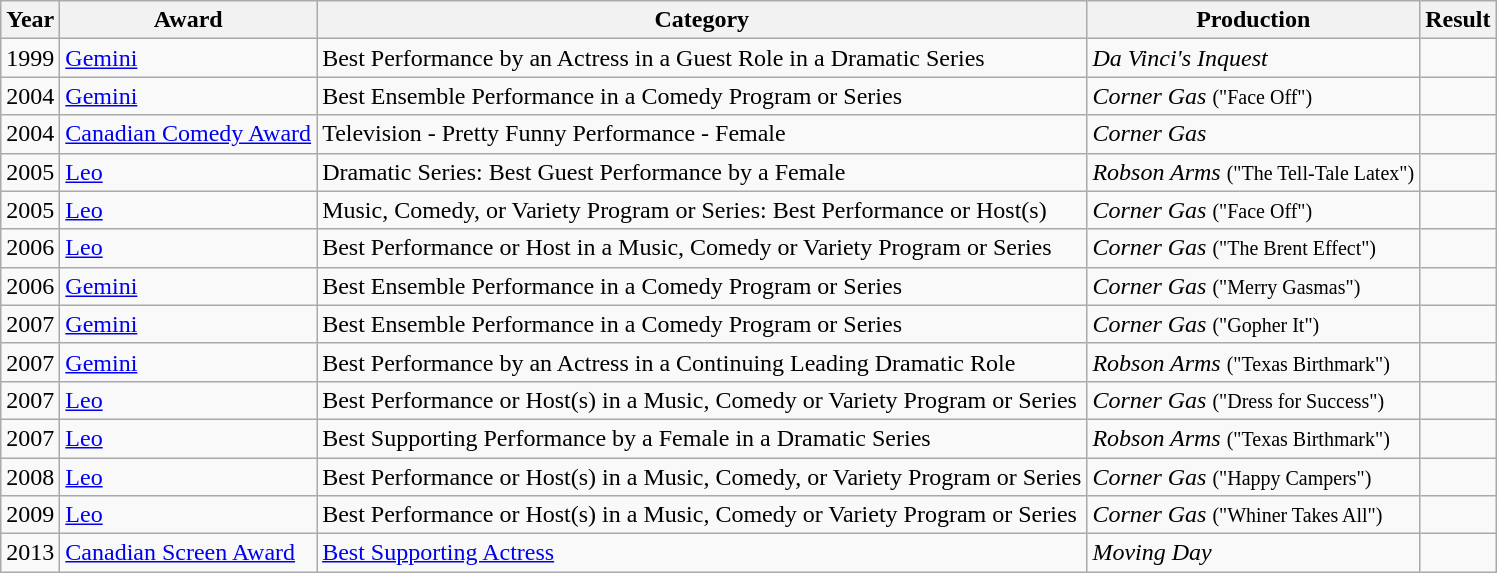<table class="wikitable sortable">
<tr>
<th>Year</th>
<th>Award</th>
<th>Category</th>
<th>Production</th>
<th>Result</th>
</tr>
<tr>
<td>1999</td>
<td><a href='#'>Gemini</a></td>
<td>Best Performance by an Actress in a Guest Role in a Dramatic Series</td>
<td><em>Da Vinci's Inquest</em></td>
<td></td>
</tr>
<tr>
<td>2004</td>
<td><a href='#'>Gemini</a></td>
<td>Best Ensemble Performance in a Comedy Program or Series</td>
<td><em>Corner Gas</em> <small>("Face Off")</small></td>
<td></td>
</tr>
<tr>
<td>2004</td>
<td><a href='#'>Canadian Comedy Award</a></td>
<td>Television - Pretty Funny Performance - Female</td>
<td><em>Corner Gas</em></td>
<td></td>
</tr>
<tr>
<td>2005</td>
<td><a href='#'>Leo</a></td>
<td>Dramatic Series: Best Guest Performance by a Female</td>
<td><em>Robson Arms</em> <small>("The Tell-Tale Latex")</small></td>
<td></td>
</tr>
<tr>
<td>2005</td>
<td><a href='#'>Leo</a></td>
<td>Music, Comedy, or Variety Program or Series: Best Performance or Host(s)</td>
<td><em>Corner Gas</em> <small>("Face Off")</small></td>
<td></td>
</tr>
<tr>
<td>2006</td>
<td><a href='#'>Leo</a></td>
<td>Best Performance or Host in a Music, Comedy or Variety Program or Series</td>
<td><em>Corner Gas</em> <small>("The Brent Effect")</small></td>
<td></td>
</tr>
<tr>
<td>2006</td>
<td><a href='#'>Gemini</a></td>
<td>Best Ensemble Performance in a Comedy Program or Series</td>
<td><em>Corner Gas</em> <small>("Merry Gasmas")</small></td>
<td></td>
</tr>
<tr>
<td>2007</td>
<td><a href='#'>Gemini</a></td>
<td>Best Ensemble Performance in a Comedy Program or Series</td>
<td><em>Corner Gas</em> <small>("Gopher It")</small></td>
<td></td>
</tr>
<tr>
<td>2007</td>
<td><a href='#'>Gemini</a></td>
<td>Best Performance by an Actress in a Continuing Leading Dramatic Role</td>
<td><em>Robson Arms</em> <small>("Texas Birthmark")</small></td>
<td></td>
</tr>
<tr>
<td>2007</td>
<td><a href='#'>Leo</a></td>
<td>Best Performance or Host(s) in a Music, Comedy or Variety Program or Series</td>
<td><em>Corner Gas</em> <small>("Dress for Success")</small></td>
<td></td>
</tr>
<tr>
<td>2007</td>
<td><a href='#'>Leo</a></td>
<td>Best Supporting Performance by a Female in a Dramatic Series</td>
<td><em>Robson Arms</em> <small>("Texas Birthmark")</small></td>
<td></td>
</tr>
<tr>
<td>2008</td>
<td><a href='#'>Leo</a></td>
<td>Best Performance or Host(s) in a Music, Comedy, or Variety Program or Series</td>
<td><em>Corner Gas</em> <small>("Happy Campers")</small></td>
<td></td>
</tr>
<tr>
<td>2009</td>
<td><a href='#'>Leo</a></td>
<td>Best Performance or Host(s) in a Music, Comedy or Variety Program or Series</td>
<td><em>Corner Gas</em> <small>("Whiner Takes All")</small></td>
<td></td>
</tr>
<tr>
<td>2013</td>
<td><a href='#'>Canadian Screen Award</a></td>
<td><a href='#'>Best Supporting Actress</a></td>
<td><em>Moving Day</em></td>
<td></td>
</tr>
</table>
